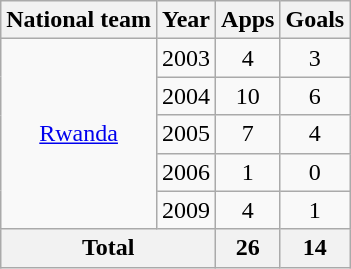<table class="wikitable" style="text-align:center">
<tr>
<th>National team</th>
<th>Year</th>
<th>Apps</th>
<th>Goals</th>
</tr>
<tr>
<td rowspan="5"><a href='#'>Rwanda</a></td>
<td>2003</td>
<td>4</td>
<td>3</td>
</tr>
<tr>
<td>2004</td>
<td>10</td>
<td>6</td>
</tr>
<tr>
<td>2005</td>
<td>7</td>
<td>4</td>
</tr>
<tr>
<td>2006</td>
<td>1</td>
<td>0</td>
</tr>
<tr>
<td>2009</td>
<td>4</td>
<td>1</td>
</tr>
<tr>
<th colspan="2">Total</th>
<th>26</th>
<th>14</th>
</tr>
</table>
